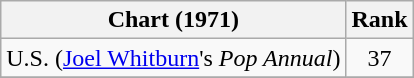<table class="wikitable">
<tr>
<th>Chart (1971)</th>
<th style="text-align:center;">Rank</th>
</tr>
<tr>
<td>U.S. (<a href='#'>Joel Whitburn</a>'s <em>Pop Annual</em>)</td>
<td style="text-align:center;">37</td>
</tr>
<tr>
</tr>
</table>
